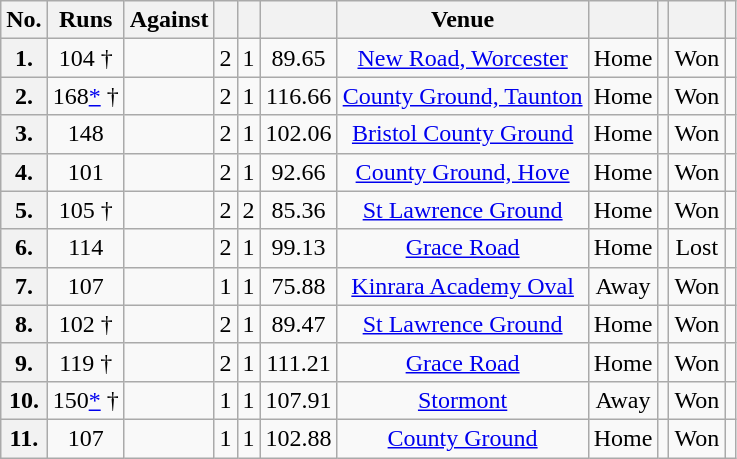<table class="wikitable sortable"  style="text-align:center">
<tr>
<th>No.</th>
<th>Runs</th>
<th>Against</th>
<th><a href='#'></a></th>
<th><a href='#'></a></th>
<th><a href='#'></a></th>
<th>Venue</th>
<th></th>
<th></th>
<th></th>
<th class="unsortable" scope="col"></th>
</tr>
<tr>
<th scope="row">1.</th>
<td>104 †</td>
<td></td>
<td>2</td>
<td>1</td>
<td>89.65</td>
<td><a href='#'>New Road, Worcester</a></td>
<td>Home</td>
<td></td>
<td>Won</td>
<td></td>
</tr>
<tr>
<th scope="row">2.</th>
<td>168<a href='#'>*</a> †</td>
<td></td>
<td>2</td>
<td>1</td>
<td>116.66</td>
<td><a href='#'>County Ground, Taunton</a></td>
<td>Home</td>
<td></td>
<td>Won</td>
<td></td>
</tr>
<tr>
<th scope="row">3.</th>
<td>148</td>
<td></td>
<td>2</td>
<td>1</td>
<td>102.06</td>
<td><a href='#'>Bristol County Ground</a></td>
<td>Home</td>
<td></td>
<td>Won</td>
<td></td>
</tr>
<tr>
<th scope="row">4.</th>
<td>101</td>
<td></td>
<td>2</td>
<td>1</td>
<td>92.66</td>
<td><a href='#'>County Ground, Hove</a></td>
<td>Home</td>
<td></td>
<td>Won</td>
<td></td>
</tr>
<tr>
<th scope="row">5.</th>
<td>105 †</td>
<td></td>
<td>2</td>
<td>2</td>
<td>85.36</td>
<td><a href='#'>St Lawrence Ground</a></td>
<td>Home</td>
<td></td>
<td>Won</td>
<td></td>
</tr>
<tr>
<th scope="row">6.</th>
<td>114</td>
<td></td>
<td>2</td>
<td>1</td>
<td>99.13</td>
<td><a href='#'>Grace Road</a></td>
<td>Home</td>
<td></td>
<td>Lost</td>
<td></td>
</tr>
<tr>
<th scope="row">7.</th>
<td>107</td>
<td></td>
<td>1</td>
<td>1</td>
<td>75.88</td>
<td><a href='#'>Kinrara Academy Oval</a></td>
<td>Away</td>
<td></td>
<td>Won</td>
<td></td>
</tr>
<tr>
<th scope="row">8.</th>
<td>102 †</td>
<td></td>
<td>2</td>
<td>1</td>
<td>89.47</td>
<td><a href='#'>St Lawrence Ground</a></td>
<td>Home</td>
<td></td>
<td>Won</td>
<td></td>
</tr>
<tr>
<th scope="row">9.</th>
<td>119 †</td>
<td></td>
<td>2</td>
<td>1</td>
<td>111.21</td>
<td><a href='#'>Grace Road</a></td>
<td>Home</td>
<td></td>
<td>Won</td>
<td></td>
</tr>
<tr>
<th scope="row">10.</th>
<td>150<a href='#'>*</a> †</td>
<td></td>
<td>1</td>
<td>1</td>
<td>107.91</td>
<td><a href='#'>Stormont</a></td>
<td>Away</td>
<td></td>
<td>Won</td>
<td></td>
</tr>
<tr>
<th scope="row">11.</th>
<td>107</td>
<td></td>
<td>1</td>
<td>1</td>
<td>102.88</td>
<td><a href='#'>County Ground</a></td>
<td>Home</td>
<td></td>
<td>Won</td>
<td></td>
</tr>
</table>
